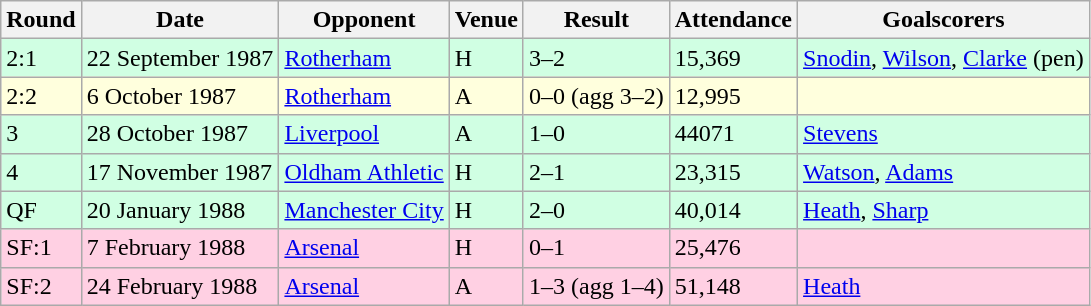<table class="wikitable">
<tr>
<th>Round</th>
<th>Date</th>
<th>Opponent</th>
<th>Venue</th>
<th>Result</th>
<th>Attendance</th>
<th>Goalscorers</th>
</tr>
<tr style="background-color: #d0ffe3;">
<td>2:1</td>
<td>22 September 1987</td>
<td><a href='#'>Rotherham</a></td>
<td>H</td>
<td>3–2</td>
<td>15,369</td>
<td><a href='#'>Snodin</a>, <a href='#'>Wilson</a>, <a href='#'>Clarke</a> (pen)</td>
</tr>
<tr style="background-color: #ffffdd;">
<td>2:2</td>
<td>6 October 1987</td>
<td><a href='#'>Rotherham</a></td>
<td>A</td>
<td>0–0 (agg 3–2)</td>
<td>12,995</td>
<td></td>
</tr>
<tr style="background-color: #d0ffe3;">
<td>3</td>
<td>28 October 1987</td>
<td><a href='#'>Liverpool</a></td>
<td>A</td>
<td>1–0</td>
<td>44071</td>
<td><a href='#'>Stevens</a></td>
</tr>
<tr style="background-color: #d0ffe3;">
<td>4</td>
<td>17 November 1987</td>
<td><a href='#'>Oldham Athletic</a></td>
<td>H</td>
<td>2–1</td>
<td>23,315</td>
<td><a href='#'>Watson</a>, <a href='#'>Adams</a></td>
</tr>
<tr style="background-color: #d0ffe3;">
<td>QF</td>
<td>20 January 1988</td>
<td><a href='#'>Manchester City</a></td>
<td>H</td>
<td>2–0</td>
<td>40,014</td>
<td><a href='#'>Heath</a>, <a href='#'>Sharp</a></td>
</tr>
<tr style="background-color: #ffd0e3;">
<td>SF:1</td>
<td>7 February 1988</td>
<td><a href='#'>Arsenal</a></td>
<td>H</td>
<td>0–1</td>
<td>25,476</td>
<td></td>
</tr>
<tr style="background-color: #ffd0e3;">
<td>SF:2</td>
<td>24 February 1988</td>
<td><a href='#'>Arsenal</a></td>
<td>A</td>
<td>1–3 (agg 1–4)</td>
<td>51,148</td>
<td><a href='#'>Heath</a></td>
</tr>
</table>
